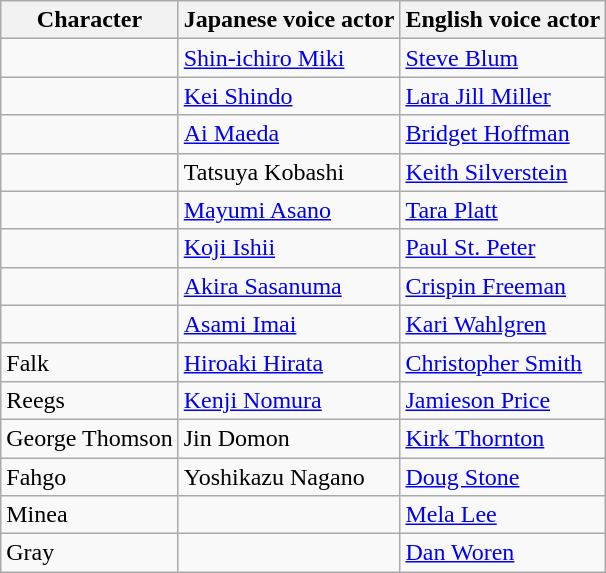<table class="wikitable">
<tr>
<th>Character</th>
<th>Japanese voice actor</th>
<th>English voice actor</th>
</tr>
<tr>
<td></td>
<td><a href='#'>Shin-ichiro Miki</a></td>
<td><a href='#'>Steve Blum</a></td>
</tr>
<tr>
<td></td>
<td><a href='#'>Kei Shindo</a></td>
<td><a href='#'>Lara Jill Miller</a></td>
</tr>
<tr>
<td></td>
<td><a href='#'>Ai Maeda</a></td>
<td><a href='#'>Bridget Hoffman</a></td>
</tr>
<tr>
<td></td>
<td>Tatsuya Kobashi</td>
<td><a href='#'>Keith Silverstein</a></td>
</tr>
<tr>
<td></td>
<td><a href='#'>Mayumi Asano</a></td>
<td><a href='#'>Tara Platt</a></td>
</tr>
<tr>
<td></td>
<td><a href='#'>Koji Ishii</a></td>
<td><a href='#'>Paul St. Peter</a></td>
</tr>
<tr>
<td></td>
<td><a href='#'>Akira Sasanuma</a></td>
<td><a href='#'>Crispin Freeman</a></td>
</tr>
<tr>
<td></td>
<td><a href='#'>Asami Imai</a></td>
<td><a href='#'>Kari Wahlgren</a></td>
</tr>
<tr>
<td>Falk</td>
<td><a href='#'>Hiroaki Hirata</a></td>
<td><a href='#'>Christopher Smith</a></td>
</tr>
<tr>
<td>Reegs</td>
<td><a href='#'>Kenji Nomura</a></td>
<td><a href='#'>Jamieson Price</a></td>
</tr>
<tr>
<td>George Thomson</td>
<td>Jin Domon</td>
<td><a href='#'>Kirk Thornton</a></td>
</tr>
<tr>
<td>Fahgo</td>
<td>Yoshikazu Nagano</td>
<td><a href='#'>Doug Stone</a></td>
</tr>
<tr>
<td>Minea</td>
<td></td>
<td><a href='#'>Mela Lee</a></td>
</tr>
<tr>
<td>Gray</td>
<td></td>
<td><a href='#'>Dan Woren</a></td>
</tr>
</table>
